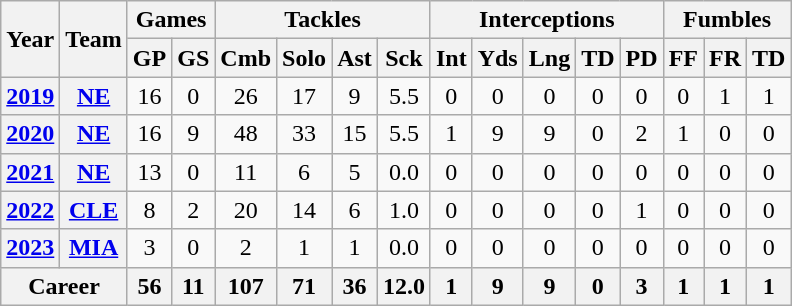<table class="wikitable" style="text-align:center">
<tr>
<th rowspan="2">Year</th>
<th rowspan="2">Team</th>
<th colspan="2">Games</th>
<th colspan="4">Tackles</th>
<th colspan="5">Interceptions</th>
<th colspan="3">Fumbles</th>
</tr>
<tr>
<th>GP</th>
<th>GS</th>
<th>Cmb</th>
<th>Solo</th>
<th>Ast</th>
<th>Sck</th>
<th>Int</th>
<th>Yds</th>
<th>Lng</th>
<th>TD</th>
<th>PD</th>
<th>FF</th>
<th>FR</th>
<th>TD</th>
</tr>
<tr>
<th><a href='#'>2019</a></th>
<th><a href='#'>NE</a></th>
<td>16</td>
<td>0</td>
<td>26</td>
<td>17</td>
<td>9</td>
<td>5.5</td>
<td>0</td>
<td>0</td>
<td>0</td>
<td>0</td>
<td>0</td>
<td>0</td>
<td>1</td>
<td>1</td>
</tr>
<tr>
<th><a href='#'>2020</a></th>
<th><a href='#'>NE</a></th>
<td>16</td>
<td>9</td>
<td>48</td>
<td>33</td>
<td>15</td>
<td>5.5</td>
<td>1</td>
<td>9</td>
<td>9</td>
<td>0</td>
<td>2</td>
<td>1</td>
<td>0</td>
<td>0</td>
</tr>
<tr>
<th><a href='#'>2021</a></th>
<th><a href='#'>NE</a></th>
<td>13</td>
<td>0</td>
<td>11</td>
<td>6</td>
<td>5</td>
<td>0.0</td>
<td>0</td>
<td>0</td>
<td>0</td>
<td>0</td>
<td>0</td>
<td>0</td>
<td>0</td>
<td>0</td>
</tr>
<tr>
<th><a href='#'>2022</a></th>
<th><a href='#'>CLE</a></th>
<td>8</td>
<td>2</td>
<td>20</td>
<td>14</td>
<td>6</td>
<td>1.0</td>
<td>0</td>
<td>0</td>
<td>0</td>
<td>0</td>
<td>1</td>
<td>0</td>
<td>0</td>
<td>0</td>
</tr>
<tr>
<th><a href='#'>2023</a></th>
<th><a href='#'>MIA</a></th>
<td>3</td>
<td>0</td>
<td>2</td>
<td>1</td>
<td>1</td>
<td>0.0</td>
<td>0</td>
<td>0</td>
<td>0</td>
<td>0</td>
<td>0</td>
<td>0</td>
<td>0</td>
<td>0</td>
</tr>
<tr>
<th colspan="2">Career</th>
<th>56</th>
<th>11</th>
<th>107</th>
<th>71</th>
<th>36</th>
<th>12.0</th>
<th>1</th>
<th>9</th>
<th>9</th>
<th>0</th>
<th>3</th>
<th>1</th>
<th>1</th>
<th>1</th>
</tr>
</table>
